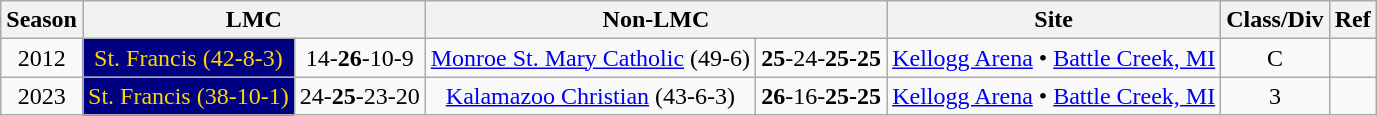<table class="wikitable" style="text-align:center;">
<tr>
<th>Season</th>
<th colspan="2">LMC</th>
<th colspan="2">Non-LMC</th>
<th>Site</th>
<th>Class/Div</th>
<th>Ref</th>
</tr>
<tr>
<td>2012</td>
<td !align=center style="background:navy;color:gold">St. Francis (42-8-3)</td>
<td>14-<strong>26</strong>-10-9</td>
<td><a href='#'>Monroe St. Mary Catholic</a> (49-6)</td>
<td><strong>25</strong>-24-<strong>25-25</strong></td>
<td><a href='#'>Kellogg Arena</a> • <a href='#'>Battle Creek, MI</a></td>
<td>C</td>
<td></td>
</tr>
<tr>
<td>2023</td>
<td !align=center style="background:navy;color:gold">St. Francis (38-10-1)</td>
<td>24-<strong>25</strong>-23-20</td>
<td><a href='#'>Kalamazoo Christian</a> (43-6-3)</td>
<td><strong>26</strong>-16-<strong>25-25</strong></td>
<td><a href='#'>Kellogg Arena</a> • <a href='#'>Battle Creek, MI</a></td>
<td>3</td>
<td></td>
</tr>
</table>
